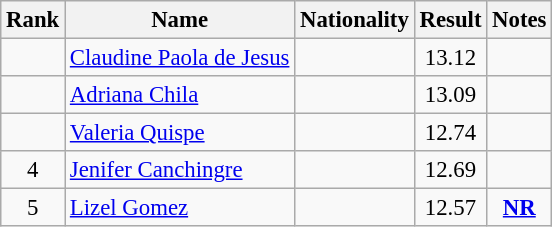<table class="wikitable sortable" style="text-align:center;font-size:95%">
<tr>
<th>Rank</th>
<th>Name</th>
<th>Nationality</th>
<th>Result</th>
<th>Notes</th>
</tr>
<tr>
<td></td>
<td align=left><a href='#'>Claudine Paola de Jesus</a></td>
<td align=left></td>
<td>13.12</td>
<td></td>
</tr>
<tr>
<td></td>
<td align=left><a href='#'>Adriana Chila</a></td>
<td align=left></td>
<td>13.09</td>
<td></td>
</tr>
<tr>
<td></td>
<td align=left><a href='#'>Valeria Quispe</a></td>
<td align=left></td>
<td>12.74</td>
<td></td>
</tr>
<tr>
<td>4</td>
<td align=left><a href='#'>Jenifer Canchingre</a></td>
<td align=left></td>
<td>12.69</td>
<td></td>
</tr>
<tr>
<td>5</td>
<td align=left><a href='#'>Lizel Gomez</a></td>
<td align=left></td>
<td>12.57</td>
<td><strong><a href='#'>NR</a></strong></td>
</tr>
</table>
